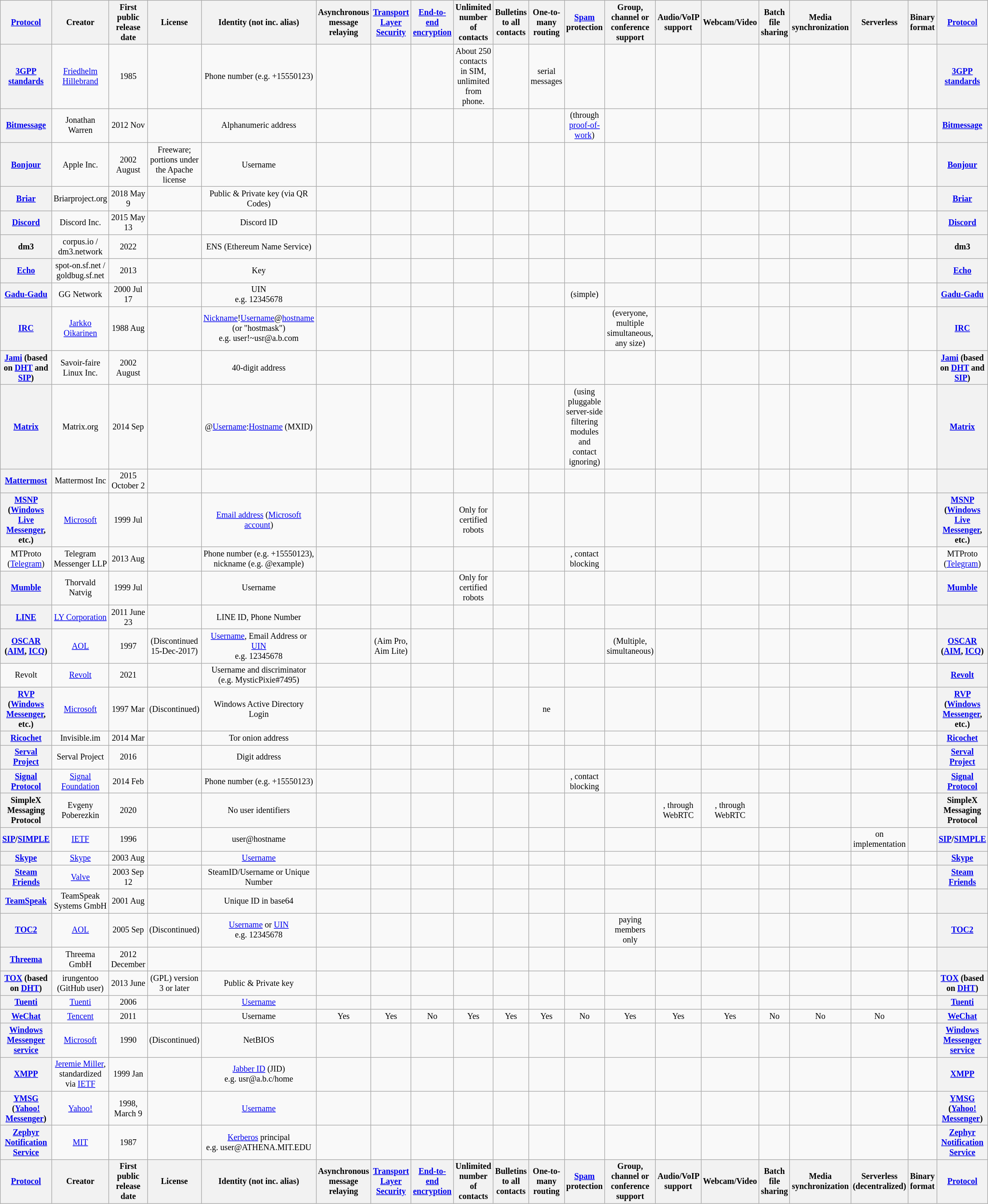<table class="wikitable sortable sort-under sticky-header" style="width: auto; text-align: center; font-size: smaller">
<tr>
<th><a href='#'>Protocol</a></th>
<th>Creator</th>
<th>First public release date</th>
<th>License</th>
<th>Identity (not inc. alias)</th>
<th>Asynchronous message relaying</th>
<th><a href='#'>Transport Layer Security</a></th>
<th><a href='#'>End-to-end encryption</a></th>
<th>Unlimited number of contacts</th>
<th>Bulletins to all contacts</th>
<th>One-to-many routing</th>
<th><a href='#'>Spam</a> protection</th>
<th>Group, channel or conference support</th>
<th>Audio/VoIP support</th>
<th>Webcam/Video</th>
<th>Batch file sharing</th>
<th>Media synchronization</th>
<th>Serverless</th>
<th>Binary format</th>
<th><a href='#'>Protocol</a></th>
</tr>
<tr>
<th><a href='#'>3GPP standards</a></th>
<td><a href='#'>Friedhelm Hillebrand</a></td>
<td>1985</td>
<td></td>
<td>Phone number (e.g. +15550123)</td>
<td></td>
<td></td>
<td></td>
<td>About 250 contacts in SIM, unlimited from phone.</td>
<td></td>
<td>serial messages</td>
<td></td>
<td></td>
<td></td>
<td></td>
<td></td>
<td></td>
<td></td>
<td></td>
<th><a href='#'>3GPP standards</a></th>
</tr>
<tr>
<th><a href='#'>Bitmessage</a></th>
<td>Jonathan Warren</td>
<td>2012 Nov</td>
<td></td>
<td>Alphanumeric address</td>
<td></td>
<td></td>
<td></td>
<td></td>
<td></td>
<td></td>
<td> (through <a href='#'>proof-of-work</a>)</td>
<td></td>
<td></td>
<td></td>
<td></td>
<td></td>
<td></td>
<td></td>
<th><a href='#'>Bitmessage</a></th>
</tr>
<tr>
<th><a href='#'>Bonjour</a></th>
<td>Apple Inc.</td>
<td>2002 August</td>
<td> Freeware; portions under the Apache license</td>
<td>Username</td>
<td></td>
<td></td>
<td></td>
<td></td>
<td></td>
<td></td>
<td></td>
<td></td>
<td></td>
<td></td>
<td></td>
<td></td>
<td></td>
<td></td>
<th><a href='#'>Bonjour</a></th>
</tr>
<tr>
<th><a href='#'>Briar</a></th>
<td>Briarproject.org</td>
<td>2018 May 9</td>
<td></td>
<td>Public & Private key (via QR Codes)</td>
<td></td>
<td></td>
<td></td>
<td></td>
<td></td>
<td></td>
<td></td>
<td></td>
<td></td>
<td></td>
<td></td>
<td></td>
<td></td>
<td></td>
<th><a href='#'>Briar</a></th>
</tr>
<tr>
<th><a href='#'>Discord</a></th>
<td>Discord Inc.</td>
<td>2015 May 13</td>
<td></td>
<td>Discord ID</td>
<td></td>
<td></td>
<td></td>
<td></td>
<td></td>
<td></td>
<td></td>
<td></td>
<td></td>
<td></td>
<td></td>
<td></td>
<td></td>
<td></td>
<th><a href='#'>Discord</a></th>
</tr>
<tr>
<th>dm3</th>
<td>corpus.io / dm3.network</td>
<td>2022</td>
<td></td>
<td>ENS (Ethereum Name Service)</td>
<td></td>
<td></td>
<td></td>
<td></td>
<td></td>
<td></td>
<td></td>
<td></td>
<td></td>
<td></td>
<td></td>
<td></td>
<td></td>
<td></td>
<th>dm3</th>
</tr>
<tr>
<th><a href='#'>Echo</a></th>
<td>spot-on.sf.net / goldbug.sf.net</td>
<td>2013</td>
<td></td>
<td>Key</td>
<td></td>
<td></td>
<td></td>
<td></td>
<td></td>
<td></td>
<td></td>
<td></td>
<td></td>
<td></td>
<td></td>
<td></td>
<td></td>
<td></td>
<th><a href='#'>Echo</a></th>
</tr>
<tr>
<th><a href='#'>Gadu-Gadu</a></th>
<td>GG Network</td>
<td>2000 Jul 17</td>
<td></td>
<td>UIN<br>e.g. 12345678</td>
<td></td>
<td></td>
<td></td>
<td></td>
<td></td>
<td></td>
<td> (simple)</td>
<td></td>
<td></td>
<td></td>
<td></td>
<td></td>
<td></td>
<td></td>
<th><a href='#'>Gadu-Gadu</a></th>
</tr>
<tr>
<th><a href='#'>IRC</a></th>
<td><a href='#'>Jarkko Oikarinen</a></td>
<td>1988 Aug</td>
<td></td>
<td><a href='#'>Nickname</a>!<a href='#'>Username</a>@<a href='#'>hostname</a><br>(or "hostmask")<br>e.g. user!~usr@a.b.com</td>
<td></td>
<td></td>
<td></td>
<td></td>
<td></td>
<td></td>
<td></td>
<td> (everyone, multiple simultaneous, any size)</td>
<td></td>
<td></td>
<td></td>
<td></td>
<td></td>
<td></td>
<th><a href='#'>IRC</a></th>
</tr>
<tr>
<th><a href='#'>Jami</a> (based on <a href='#'>DHT</a> and <a href='#'>SIP</a>)</th>
<td>Savoir-faire Linux Inc.</td>
<td>2002 August</td>
<td></td>
<td>40-digit address</td>
<td></td>
<td></td>
<td></td>
<td></td>
<td></td>
<td></td>
<td></td>
<td></td>
<td></td>
<td></td>
<td></td>
<td></td>
<td></td>
<td></td>
<th><a href='#'>Jami</a> (based on <a href='#'>DHT</a> and <a href='#'>SIP</a>)</th>
</tr>
<tr>
<th><a href='#'>Matrix</a></th>
<td>Matrix.org</td>
<td>2014 Sep</td>
<td></td>
<td>@<a href='#'>Username</a>:<a href='#'>Hostname</a> (<abbr>MXID</abbr>)</td>
<td></td>
<td></td>
<td></td>
<td></td>
<td></td>
<td></td>
<td> (using pluggable server-side filtering modules and contact ignoring)</td>
<td></td>
<td></td>
<td></td>
<td></td>
<td></td>
<td></td>
<td></td>
<th><a href='#'>Matrix</a></th>
</tr>
<tr>
<th><a href='#'>Mattermost</a></th>
<td>Mattermost Inc</td>
<td>2015 October 2</td>
<td></td>
<td></td>
<td></td>
<td></td>
<td></td>
<td></td>
<td></td>
<td></td>
<td></td>
<td></td>
<td></td>
<td></td>
<td></td>
<td></td>
<td></td>
<td></td>
<th></th>
</tr>
<tr>
<th><a href='#'>MSNP</a> (<a href='#'>Windows Live Messenger</a>, etc.)</th>
<td><a href='#'>Microsoft</a></td>
<td>1999 Jul</td>
<td></td>
<td><a href='#'>Email address</a> (<a href='#'>Microsoft account</a>)</td>
<td></td>
<td></td>
<td></td>
<td>Only for certified robots</td>
<td></td>
<td></td>
<td></td>
<td></td>
<td></td>
<td></td>
<td></td>
<td></td>
<td></td>
<td></td>
<th><a href='#'>MSNP</a> (<a href='#'>Windows Live Messenger</a>, etc.)</th>
</tr>
<tr>
<td>MTProto (<a href='#'>Telegram</a>)</td>
<td>Telegram Messenger LLP</td>
<td>2013 Aug</td>
<td></td>
<td>Phone number (e.g. +15550123), nickname (e.g. @example)</td>
<td></td>
<td></td>
<td></td>
<td></td>
<td></td>
<td></td>
<td>, contact blocking</td>
<td></td>
<td></td>
<td></td>
<td></td>
<td></td>
<td></td>
<td></td>
<td>MTProto (<a href='#'>Telegram</a>)</td>
</tr>
<tr>
<th><a href='#'>Mumble</a></th>
<td>Thorvald Natvig</td>
<td>1999 Jul</td>
<td></td>
<td>Username</td>
<td></td>
<td></td>
<td></td>
<td>Only for certified robots</td>
<td></td>
<td></td>
<td></td>
<td></td>
<td></td>
<td></td>
<td></td>
<td></td>
<td></td>
<td></td>
<th><a href='#'>Mumble</a></th>
</tr>
<tr>
<th><a href='#'>LINE</a></th>
<td><a href='#'>LY Corporation</a></td>
<td>2011 June 23</td>
<td></td>
<td>LINE ID, Phone Number</td>
<td></td>
<td></td>
<td></td>
<td></td>
<td></td>
<td></td>
<td></td>
<td></td>
<td></td>
<td></td>
<td></td>
<td></td>
<td></td>
<td></td>
<th></th>
</tr>
<tr>
<th><a href='#'>OSCAR</a> (<a href='#'>AIM</a>, <a href='#'>ICQ</a>)</th>
<td><a href='#'>AOL</a></td>
<td>1997</td>
<td> (Discontinued 15-Dec-2017)</td>
<td><a href='#'>Username</a>, Email Address or <a href='#'>UIN</a><br>e.g. 12345678</td>
<td></td>
<td> (Aim Pro, Aim Lite)</td>
<td></td>
<td></td>
<td></td>
<td></td>
<td></td>
<td> (Multiple, simultaneous)</td>
<td></td>
<td></td>
<td></td>
<td></td>
<td></td>
<td></td>
<th><a href='#'>OSCAR</a> (<a href='#'>AIM</a>, <a href='#'>ICQ</a>)</th>
</tr>
<tr>
<td>Revolt</td>
<td><a href='#'>Revolt</a></td>
<td>2021</td>
<td></td>
<td>Username and discriminator (e.g. MysticPixie#7495)</td>
<td></td>
<td></td>
<td></td>
<td></td>
<td></td>
<td></td>
<td></td>
<td></td>
<td></td>
<td></td>
<td></td>
<td></td>
<td></td>
<td></td>
<th><a href='#'>Revolt</a></th>
</tr>
<tr>
<th><a href='#'>RVP</a> (<a href='#'>Windows Messenger</a>, etc.)</th>
<td><a href='#'>Microsoft</a></td>
<td>1997 Mar</td>
<td> (Discontinued)</td>
<td>Windows Active Directory Login</td>
<td></td>
<td></td>
<td></td>
<td></td>
<td></td>
<td>ne</td>
<td></td>
<td></td>
<td></td>
<td></td>
<td></td>
<td></td>
<td></td>
<td></td>
<th><a href='#'>RVP</a> (<a href='#'>Windows Messenger</a>, etc.)</th>
</tr>
<tr>
<th><a href='#'>Ricochet</a></th>
<td>Invisible.im</td>
<td>2014 Mar</td>
<td></td>
<td>Tor onion address</td>
<td></td>
<td></td>
<td></td>
<td></td>
<td></td>
<td></td>
<td></td>
<td></td>
<td></td>
<td></td>
<td></td>
<td></td>
<td></td>
<td></td>
<th><a href='#'>Ricochet</a></th>
</tr>
<tr>
<th><a href='#'>Serval Project</a></th>
<td>Serval Project</td>
<td>2016</td>
<td></td>
<td>Digit address</td>
<td></td>
<td></td>
<td></td>
<td></td>
<td></td>
<td></td>
<td></td>
<td></td>
<td></td>
<td></td>
<td></td>
<td></td>
<td></td>
<td></td>
<th><a href='#'>Serval Project</a></th>
</tr>
<tr>
<th><a href='#'>Signal Protocol</a></th>
<td><a href='#'>Signal Foundation</a></td>
<td>2014 Feb</td>
<td></td>
<td>Phone number (e.g. +15550123)</td>
<td></td>
<td></td>
<td></td>
<td></td>
<td></td>
<td></td>
<td>, contact blocking</td>
<td></td>
<td></td>
<td></td>
<td></td>
<td></td>
<td></td>
<td></td>
<th><a href='#'>Signal Protocol</a></th>
</tr>
<tr>
<th>SimpleX Messaging Protocol</th>
<td>Evgeny Poberezkin</td>
<td>2020</td>
<td></td>
<td>No user identifiers</td>
<td></td>
<td></td>
<td></td>
<td></td>
<td></td>
<td></td>
<td></td>
<td></td>
<td>, through WebRTC</td>
<td>, through WebRTC</td>
<td></td>
<td></td>
<td></td>
<td></td>
<th>SimpleX Messaging Protocol</th>
</tr>
<tr>
<th><a href='#'>SIP</a>/<a href='#'>SIMPLE</a></th>
<td><a href='#'>IETF</a></td>
<td>1996</td>
<td></td>
<td>user@hostname</td>
<td></td>
<td></td>
<td></td>
<td></td>
<td></td>
<td></td>
<td></td>
<td></td>
<td></td>
<td></td>
<td></td>
<td></td>
<td> on implementation</td>
<td></td>
<th><a href='#'>SIP</a>/<a href='#'>SIMPLE</a></th>
</tr>
<tr>
<th><a href='#'>Skype</a></th>
<td><a href='#'>Skype</a></td>
<td>2003 Aug</td>
<td></td>
<td><a href='#'>Username</a></td>
<td></td>
<td></td>
<td></td>
<td></td>
<td></td>
<td></td>
<td></td>
<td></td>
<td></td>
<td></td>
<td></td>
<td></td>
<td></td>
<td></td>
<th><a href='#'>Skype</a></th>
</tr>
<tr>
<th><a href='#'>Steam Friends</a></th>
<td><a href='#'>Valve</a></td>
<td>2003 Sep 12</td>
<td></td>
<td>SteamID/Username or Unique Number</td>
<td></td>
<td></td>
<td></td>
<td></td>
<td></td>
<td></td>
<td></td>
<td></td>
<td></td>
<td></td>
<td></td>
<td></td>
<td></td>
<td></td>
<th><a href='#'>Steam Friends</a></th>
</tr>
<tr>
<th><a href='#'>TeamSpeak</a></th>
<td>TeamSpeak Systems GmbH</td>
<td>2001 Aug</td>
<td></td>
<td>Unique ID in base64</td>
<td></td>
<td></td>
<td></td>
<td></td>
<td></td>
<td></td>
<td></td>
<td></td>
<td></td>
<td></td>
<td></td>
<td></td>
<td></td>
<td></td>
<th></th>
</tr>
<tr>
<th><a href='#'>TOC2</a></th>
<td><a href='#'>AOL</a></td>
<td>2005 Sep</td>
<td> (Discontinued)</td>
<td><a href='#'>Username</a> or <a href='#'>UIN</a><br>e.g. 12345678</td>
<td></td>
<td></td>
<td></td>
<td></td>
<td></td>
<td></td>
<td></td>
<td>paying members only</td>
<td></td>
<td></td>
<td></td>
<td></td>
<td></td>
<td></td>
<th><a href='#'>TOC2</a></th>
</tr>
<tr>
<th><a href='#'>Threema</a></th>
<td>Threema GmbH</td>
<td>2012 December</td>
<td></td>
<td></td>
<td></td>
<td></td>
<td></td>
<td></td>
<td></td>
<td></td>
<td></td>
<td></td>
<td></td>
<td></td>
<td></td>
<td></td>
<td></td>
<td></td>
<th></th>
</tr>
<tr>
<th><a href='#'>TOX</a> (based on <a href='#'>DHT</a>)</th>
<td>irungentoo (GitHub user)</td>
<td>2013 June</td>
<td> (GPL) version 3 or later</td>
<td>Public & Private key</td>
<td></td>
<td></td>
<td></td>
<td></td>
<td></td>
<td></td>
<td></td>
<td></td>
<td></td>
<td></td>
<td></td>
<td></td>
<td></td>
<td></td>
<th><a href='#'>TOX</a> (based on <a href='#'>DHT</a>)</th>
</tr>
<tr>
<th><a href='#'>Tuenti</a></th>
<td><a href='#'>Tuenti</a></td>
<td>2006</td>
<td></td>
<td><a href='#'>Username</a></td>
<td></td>
<td></td>
<td></td>
<td></td>
<td></td>
<td></td>
<td></td>
<td></td>
<td></td>
<td></td>
<td></td>
<td></td>
<td></td>
<td></td>
<th><a href='#'>Tuenti</a></th>
</tr>
<tr>
<th><a href='#'>WeChat</a></th>
<td><a href='#'>Tencent</a></td>
<td>2011</td>
<td></td>
<td>Username</td>
<td>Yes</td>
<td>Yes</td>
<td>No</td>
<td>Yes</td>
<td>Yes</td>
<td>Yes</td>
<td>No</td>
<td>Yes</td>
<td>Yes</td>
<td>Yes</td>
<td>No</td>
<td>No</td>
<td>No</td>
<td></td>
<th><a href='#'>WeChat</a></th>
</tr>
<tr>
<th><a href='#'>Windows Messenger service</a></th>
<td><a href='#'>Microsoft</a></td>
<td>1990</td>
<td> (Discontinued)</td>
<td>NetBIOS</td>
<td></td>
<td></td>
<td></td>
<td></td>
<td></td>
<td></td>
<td></td>
<td></td>
<td></td>
<td></td>
<td></td>
<td></td>
<td></td>
<td></td>
<th><a href='#'>Windows Messenger service</a></th>
</tr>
<tr>
<th><a href='#'>XMPP</a></th>
<td><a href='#'>Jeremie Miller</a>, standardized via <a href='#'>IETF</a></td>
<td>1999 Jan</td>
<td></td>
<td><a href='#'>Jabber ID</a> (JID)<br>e.g. usr@a.b.c/home</td>
<td></td>
<td></td>
<td></td>
<td></td>
<td></td>
<td></td>
<td></td>
<td></td>
<td></td>
<td></td>
<td></td>
<td></td>
<td></td>
<td></td>
<th><a href='#'>XMPP</a></th>
</tr>
<tr>
<th><a href='#'>YMSG</a> (<a href='#'>Yahoo! Messenger</a>)</th>
<td><a href='#'>Yahoo!</a></td>
<td>1998, March 9</td>
<td></td>
<td><a href='#'>Username</a></td>
<td></td>
<td></td>
<td></td>
<td></td>
<td></td>
<td></td>
<td></td>
<td></td>
<td></td>
<td></td>
<td></td>
<td></td>
<td></td>
<td></td>
<th><a href='#'>YMSG</a> (<a href='#'>Yahoo! Messenger</a>)</th>
</tr>
<tr>
<th><a href='#'>Zephyr Notification Service</a></th>
<td><a href='#'>MIT</a></td>
<td>1987</td>
<td></td>
<td><a href='#'>Kerberos</a> principal<br>e.g. user@ATHENA.MIT.EDU</td>
<td></td>
<td></td>
<td></td>
<td></td>
<td></td>
<td></td>
<td></td>
<td></td>
<td></td>
<td></td>
<td></td>
<td></td>
<td></td>
<td></td>
<th><a href='#'>Zephyr Notification Service</a></th>
</tr>
<tr>
<th><a href='#'>Protocol</a></th>
<th>Creator</th>
<th>First public release date</th>
<th>License</th>
<th>Identity (not inc. alias)</th>
<th>Asynchronous message relaying</th>
<th><a href='#'>Transport Layer Security</a></th>
<th><a href='#'>End-to-end encryption</a></th>
<th>Unlimited number of contacts</th>
<th>Bulletins to all contacts</th>
<th>One-to-many routing</th>
<th><a href='#'>Spam</a> protection</th>
<th>Group, channel or conference support</th>
<th>Audio/VoIP support</th>
<th>Webcam/Video</th>
<th>Batch file sharing</th>
<th>Media synchronization</th>
<th>Serverless (decentralized)</th>
<th>Binary format</th>
<th><a href='#'>Protocol</a></th>
</tr>
</table>
